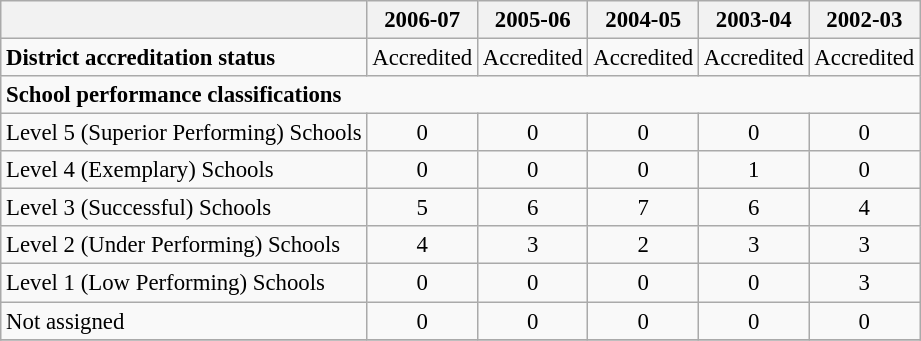<table class="wikitable" style="font-size: 95%;">
<tr>
<th></th>
<th>2006-07</th>
<th>2005-06</th>
<th>2004-05</th>
<th>2003-04</th>
<th>2002-03</th>
</tr>
<tr>
<td align="left"><strong>District accreditation status</strong></td>
<td align="center">Accredited</td>
<td align="center">Accredited</td>
<td align="center">Accredited</td>
<td align="center">Accredited</td>
<td align="center">Accredited</td>
</tr>
<tr>
<td align="left" colspan="6"><strong>School performance classifications</strong></td>
</tr>
<tr>
<td align="left">Level 5 (Superior Performing) Schools</td>
<td align="center">0</td>
<td align="center">0</td>
<td align="center">0</td>
<td align="center">0</td>
<td align="center">0</td>
</tr>
<tr>
<td align="left">Level 4 (Exemplary) Schools</td>
<td align="center">0</td>
<td align="center">0</td>
<td align="center">0</td>
<td align="center">1</td>
<td align="center">0</td>
</tr>
<tr>
<td align="left">Level 3 (Successful) Schools</td>
<td align="center">5</td>
<td align="center">6</td>
<td align="center">7</td>
<td align="center">6</td>
<td align="center">4</td>
</tr>
<tr>
<td align="left">Level 2 (Under Performing) Schools</td>
<td align="center">4</td>
<td align="center">3</td>
<td align="center">2</td>
<td align="center">3</td>
<td align="center">3</td>
</tr>
<tr>
<td align="left">Level 1 (Low Performing) Schools</td>
<td align="center">0</td>
<td align="center">0</td>
<td align="center">0</td>
<td align="center">0</td>
<td align="center">3</td>
</tr>
<tr>
<td align="left">Not assigned</td>
<td align="center">0</td>
<td align="center">0</td>
<td align="center">0</td>
<td align="center">0</td>
<td align="center">0</td>
</tr>
<tr>
</tr>
</table>
